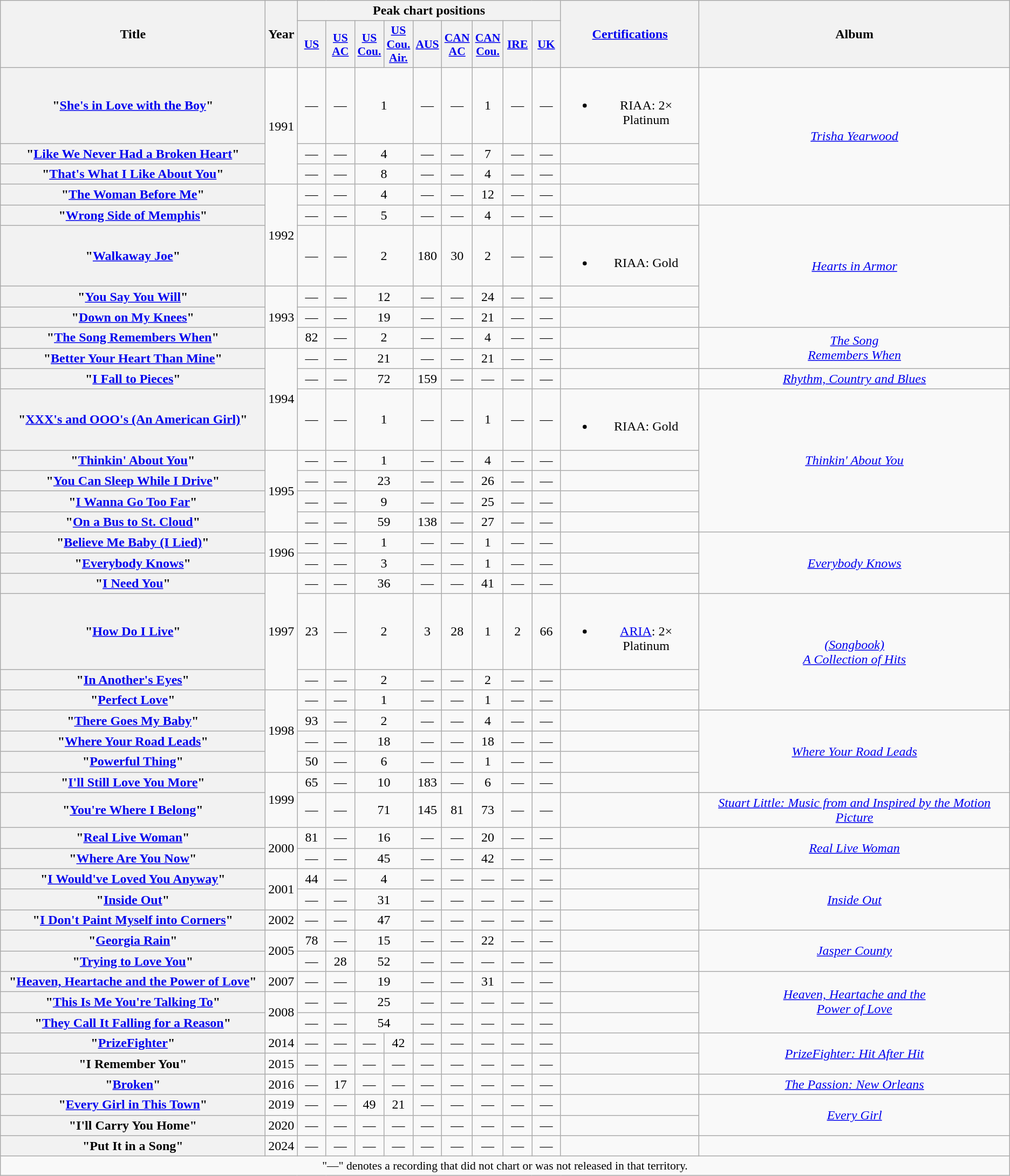<table class="wikitable plainrowheaders" style="text-align:center;" border="1">
<tr>
<th scope="col" rowspan="2" style="width:20em;">Title</th>
<th scope="col" rowspan="2">Year</th>
<th colspan="9" scope="col">Peak chart positions</th>
<th scope="col" rowspan="2"><a href='#'>Certifications</a></th>
<th scope="col" rowspan="2">Album</th>
</tr>
<tr>
<th scope="col" style="width:2em;font-size:90%;"><a href='#'>US</a><br></th>
<th scope="col" style="width:2em;font-size:90%;"><a href='#'>US<br>AC</a><br></th>
<th scope="col" style="width:2em;font-size:90%;"><a href='#'>US<br>Cou.</a><br></th>
<th scope="col" style="width:2em;font-size:90%;"><a href='#'>US<br>Cou.<br>Air.</a><br></th>
<th scope="col" style="width:2em;font-size:90%;"><a href='#'>AUS</a><br></th>
<th scope="col" style="width:2em;font-size:90%;"><a href='#'>CAN AC</a><br></th>
<th scope="col" style="width:2em;font-size:90%;"><a href='#'>CAN<br>Cou.</a><br></th>
<th scope="col" style="width:2em;font-size:90%;"><a href='#'>IRE</a><br></th>
<th scope="col" style="width:2em;font-size:90%;"><a href='#'>UK</a><br></th>
</tr>
<tr>
<th scope="row">"<a href='#'>She's in Love with the Boy</a>"</th>
<td rowspan="3">1991</td>
<td>—</td>
<td>—</td>
<td colspan="2">1</td>
<td>—</td>
<td>—</td>
<td>1</td>
<td>—</td>
<td>—</td>
<td><br><ul><li>RIAA: 2× Platinum</li></ul></td>
<td rowspan="4"><em><a href='#'>Trisha Yearwood</a></em></td>
</tr>
<tr>
<th scope="row">"<a href='#'>Like We Never Had a Broken Heart</a>"</th>
<td>—</td>
<td>—</td>
<td colspan="2">4</td>
<td>—</td>
<td>—</td>
<td>7</td>
<td>—</td>
<td>—</td>
<td></td>
</tr>
<tr>
<th scope="row">"<a href='#'>That's What I Like About You</a>"</th>
<td>—</td>
<td>—</td>
<td colspan="2">8</td>
<td>—</td>
<td>—</td>
<td>4</td>
<td>—</td>
<td>—</td>
<td></td>
</tr>
<tr>
<th scope="row">"<a href='#'>The Woman Before Me</a>"</th>
<td rowspan="3">1992</td>
<td>—</td>
<td>—</td>
<td colspan="2">4</td>
<td>—</td>
<td>—</td>
<td>12</td>
<td>—</td>
<td>—</td>
<td></td>
</tr>
<tr>
<th scope="row">"<a href='#'>Wrong Side of Memphis</a>"</th>
<td>—</td>
<td>—</td>
<td colspan="2">5</td>
<td>—</td>
<td>—</td>
<td>4</td>
<td>—</td>
<td>—</td>
<td></td>
<td rowspan="4"><em><a href='#'>Hearts in Armor</a></em></td>
</tr>
<tr>
<th scope="row">"<a href='#'>Walkaway Joe</a>"<br></th>
<td>—</td>
<td>—</td>
<td colspan="2">2</td>
<td>180</td>
<td>30</td>
<td>2</td>
<td>—</td>
<td>—</td>
<td><br><ul><li>RIAA: Gold</li></ul></td>
</tr>
<tr>
<th scope="row">"<a href='#'>You Say You Will</a>"</th>
<td rowspan="3">1993</td>
<td>—</td>
<td>—</td>
<td colspan="2">12</td>
<td>—</td>
<td>—</td>
<td>24</td>
<td>—</td>
<td>—</td>
<td></td>
</tr>
<tr>
<th scope="row">"<a href='#'>Down on My Knees</a>"</th>
<td>—</td>
<td>—</td>
<td colspan="2">19</td>
<td>—</td>
<td>—</td>
<td>21</td>
<td>—</td>
<td>—</td>
<td></td>
</tr>
<tr>
<th scope="row">"<a href='#'>The Song Remembers When</a>"</th>
<td>82</td>
<td>—</td>
<td colspan="2">2</td>
<td>—</td>
<td>—</td>
<td>4</td>
<td>—</td>
<td>—</td>
<td></td>
<td rowspan="2"><em><a href='#'>The Song<br>Remembers When</a></em></td>
</tr>
<tr>
<th scope="row">"<a href='#'>Better Your Heart Than Mine</a>"</th>
<td rowspan="3">1994</td>
<td>—</td>
<td>—</td>
<td colspan="2">21</td>
<td>—</td>
<td>—</td>
<td>21</td>
<td>—</td>
<td>—</td>
<td></td>
</tr>
<tr>
<th scope="row">"<a href='#'>I Fall to Pieces</a>"<br></th>
<td>—</td>
<td>—</td>
<td colspan="2">72</td>
<td>159</td>
<td>—</td>
<td>—</td>
<td>—</td>
<td>—</td>
<td></td>
<td><em><a href='#'>Rhythm, Country and Blues</a></em></td>
</tr>
<tr>
<th scope="row">"<a href='#'>XXX's and OOO's (An American Girl)</a>"</th>
<td>—</td>
<td>—</td>
<td colspan="2">1</td>
<td>—</td>
<td>—</td>
<td>1</td>
<td>—</td>
<td>—</td>
<td><br><ul><li>RIAA: Gold</li></ul></td>
<td rowspan="5"><em><a href='#'>Thinkin' About You</a></em></td>
</tr>
<tr>
<th scope="row">"<a href='#'>Thinkin' About You</a>"</th>
<td rowspan="4">1995</td>
<td>—</td>
<td>—</td>
<td colspan="2">1</td>
<td>—</td>
<td>—</td>
<td>4</td>
<td>—</td>
<td>—</td>
<td></td>
</tr>
<tr>
<th scope="row">"<a href='#'>You Can Sleep While I Drive</a>"</th>
<td>—</td>
<td>—</td>
<td colspan="2">23</td>
<td>—</td>
<td>—</td>
<td>26</td>
<td>—</td>
<td>—</td>
<td></td>
</tr>
<tr>
<th scope="row">"<a href='#'>I Wanna Go Too Far</a>"</th>
<td>—</td>
<td>—</td>
<td colspan="2">9</td>
<td>—</td>
<td>—</td>
<td>25</td>
<td>—</td>
<td>—</td>
<td></td>
</tr>
<tr>
<th scope="row">"<a href='#'>On a Bus to St. Cloud</a>"</th>
<td>—</td>
<td>—</td>
<td colspan="2">59</td>
<td>138</td>
<td>—</td>
<td>27</td>
<td>—</td>
<td>—</td>
<td></td>
</tr>
<tr>
<th scope="row">"<a href='#'>Believe Me Baby (I Lied)</a>"</th>
<td rowspan="2">1996</td>
<td>—</td>
<td>—</td>
<td colspan="2">1</td>
<td>—</td>
<td>—</td>
<td>1</td>
<td>—</td>
<td>—</td>
<td></td>
<td rowspan="3"><em><a href='#'>Everybody Knows</a></em></td>
</tr>
<tr>
<th scope="row">"<a href='#'>Everybody Knows</a>"</th>
<td>—</td>
<td>—</td>
<td colspan="2">3</td>
<td>—</td>
<td>—</td>
<td>1</td>
<td>—</td>
<td>—</td>
<td></td>
</tr>
<tr>
<th scope="row">"<a href='#'>I Need You</a>"</th>
<td rowspan="3">1997</td>
<td>—</td>
<td>—</td>
<td colspan="2">36</td>
<td>—</td>
<td>—</td>
<td>41</td>
<td>—</td>
<td>—</td>
<td></td>
</tr>
<tr>
<th scope="row">"<a href='#'>How Do I Live</a>"</th>
<td>23</td>
<td>—</td>
<td colspan="2">2</td>
<td>3</td>
<td>28</td>
<td>1</td>
<td>2</td>
<td>66</td>
<td><br><ul><li><a href='#'>ARIA</a>: 2× Platinum</li></ul></td>
<td rowspan="3"><em><a href='#'>(Songbook)<br>A Collection of Hits</a></em></td>
</tr>
<tr>
<th scope="row">"<a href='#'>In Another's Eyes</a>"<br></th>
<td>—</td>
<td>—</td>
<td colspan="2">2</td>
<td>—</td>
<td>—</td>
<td>2</td>
<td>—</td>
<td>—</td>
<td></td>
</tr>
<tr>
<th scope="row">"<a href='#'>Perfect Love</a>"</th>
<td rowspan="4">1998</td>
<td>—</td>
<td>—</td>
<td colspan="2">1</td>
<td>—</td>
<td>—</td>
<td>1</td>
<td>—</td>
<td>—</td>
<td></td>
</tr>
<tr>
<th scope="row">"<a href='#'>There Goes My Baby</a>"</th>
<td>93</td>
<td>—</td>
<td colspan="2">2</td>
<td>—</td>
<td>—</td>
<td>4</td>
<td>—</td>
<td>—</td>
<td></td>
<td rowspan="4"><em><a href='#'>Where Your Road Leads</a></em></td>
</tr>
<tr>
<th scope="row">"<a href='#'>Where Your Road Leads</a>"<br></th>
<td>—</td>
<td>—</td>
<td colspan="2">18</td>
<td>—</td>
<td>—</td>
<td>18</td>
<td>—</td>
<td>—</td>
<td></td>
</tr>
<tr>
<th scope="row">"<a href='#'>Powerful Thing</a>"</th>
<td>50</td>
<td>—</td>
<td colspan="2">6</td>
<td>—</td>
<td>—</td>
<td>1</td>
<td>—</td>
<td>—</td>
<td></td>
</tr>
<tr>
<th scope="row">"<a href='#'>I'll Still Love You More</a>"</th>
<td rowspan="2">1999</td>
<td>65</td>
<td>—</td>
<td colspan="2">10</td>
<td>183</td>
<td>—</td>
<td>6</td>
<td>—</td>
<td>—</td>
<td></td>
</tr>
<tr>
<th scope="row">"<a href='#'>You're Where I Belong</a>"</th>
<td>—</td>
<td>—</td>
<td colspan="2">71</td>
<td>145</td>
<td>81</td>
<td>73</td>
<td>—</td>
<td>—</td>
<td></td>
<td><em><a href='#'>Stuart Little: Music from and Inspired by the Motion Picture</a></em></td>
</tr>
<tr>
<th scope="row">"<a href='#'>Real Live Woman</a>"</th>
<td rowspan="2">2000</td>
<td>81</td>
<td>—</td>
<td colspan="2">16</td>
<td>—</td>
<td>—</td>
<td>20</td>
<td>—</td>
<td>—</td>
<td></td>
<td rowspan="2"><em><a href='#'>Real Live Woman</a></em></td>
</tr>
<tr>
<th scope="row">"<a href='#'>Where Are You Now</a>"</th>
<td>—</td>
<td>—</td>
<td colspan="2">45</td>
<td>—</td>
<td>—</td>
<td>42</td>
<td>—</td>
<td>—</td>
<td></td>
</tr>
<tr>
<th scope="row">"<a href='#'>I Would've Loved You Anyway</a>"</th>
<td rowspan="2">2001</td>
<td>44</td>
<td>—</td>
<td colspan="2">4</td>
<td>—</td>
<td>—</td>
<td>—</td>
<td>—</td>
<td>—</td>
<td></td>
<td rowspan="3"><em><a href='#'>Inside Out</a></em></td>
</tr>
<tr>
<th scope="row">"<a href='#'>Inside Out</a>"<br></th>
<td>—</td>
<td>—</td>
<td colspan="2">31</td>
<td>—</td>
<td>—</td>
<td>—</td>
<td>—</td>
<td>—</td>
<td></td>
</tr>
<tr>
<th scope="row">"<a href='#'>I Don't Paint Myself into Corners</a>"</th>
<td>2002</td>
<td>—</td>
<td>—</td>
<td colspan="2">47</td>
<td>—</td>
<td>—</td>
<td>—</td>
<td>—</td>
<td>—</td>
<td></td>
</tr>
<tr>
<th scope="row">"<a href='#'>Georgia Rain</a>"</th>
<td rowspan="2">2005</td>
<td>78</td>
<td>—</td>
<td colspan="2">15</td>
<td>—</td>
<td>—</td>
<td>22</td>
<td>—</td>
<td>—</td>
<td></td>
<td rowspan="2"><em><a href='#'>Jasper County</a></em></td>
</tr>
<tr>
<th scope="row">"<a href='#'>Trying to Love You</a>"</th>
<td>—</td>
<td>28</td>
<td colspan="2">52</td>
<td>—</td>
<td>—</td>
<td>—</td>
<td>—</td>
<td>—</td>
<td></td>
</tr>
<tr>
<th scope="row">"<a href='#'>Heaven, Heartache and the Power of Love</a>"</th>
<td>2007</td>
<td>—</td>
<td>—</td>
<td colspan="2">19</td>
<td>—</td>
<td>—</td>
<td>31</td>
<td>—</td>
<td>—</td>
<td></td>
<td rowspan="3"><em><a href='#'>Heaven, Heartache and the<br>Power of Love</a></em></td>
</tr>
<tr>
<th scope="row">"<a href='#'>This Is Me You're Talking To</a>"</th>
<td rowspan="2">2008</td>
<td>—</td>
<td>—</td>
<td colspan="2">25</td>
<td>—</td>
<td>—</td>
<td>—</td>
<td>—</td>
<td>—</td>
<td></td>
</tr>
<tr>
<th scope="row">"<a href='#'>They Call It Falling for a Reason</a>"</th>
<td>—</td>
<td>—</td>
<td colspan="2">54</td>
<td>—</td>
<td>—</td>
<td>—</td>
<td>—</td>
<td>—</td>
<td></td>
</tr>
<tr>
<th scope="row">"<a href='#'>PrizeFighter</a>"<br></th>
<td>2014</td>
<td>—</td>
<td>—</td>
<td>—</td>
<td>42</td>
<td>—</td>
<td>—</td>
<td>—</td>
<td>—</td>
<td>—</td>
<td></td>
<td rowspan="2"><em><a href='#'>PrizeFighter: Hit After Hit</a></em></td>
</tr>
<tr>
<th scope="row">"I Remember You"</th>
<td>2015</td>
<td>—</td>
<td>—</td>
<td>—</td>
<td>—</td>
<td>—</td>
<td>—</td>
<td>—</td>
<td>—</td>
<td>—</td>
<td></td>
</tr>
<tr>
<th scope="row">"<a href='#'>Broken</a>"</th>
<td>2016</td>
<td>—</td>
<td>17</td>
<td>—</td>
<td>—</td>
<td>—</td>
<td>—</td>
<td>—</td>
<td>—</td>
<td>—</td>
<td></td>
<td><em><a href='#'>The Passion: New Orleans</a></em></td>
</tr>
<tr>
<th scope="row">"<a href='#'>Every Girl in This Town</a>"</th>
<td>2019</td>
<td>—</td>
<td>—</td>
<td>49</td>
<td>21</td>
<td>—</td>
<td>—</td>
<td>—</td>
<td>—</td>
<td>—</td>
<td></td>
<td rowspan="2"><em><a href='#'>Every Girl</a></em></td>
</tr>
<tr>
<th scope="row">"I'll Carry You Home"</th>
<td>2020</td>
<td>—</td>
<td>—</td>
<td>—</td>
<td>—</td>
<td>—</td>
<td>—</td>
<td>—</td>
<td>—</td>
<td>—</td>
<td></td>
</tr>
<tr>
<th scope="row">"Put It in a Song"</th>
<td>2024</td>
<td>—</td>
<td>—</td>
<td>—</td>
<td>—</td>
<td>—</td>
<td>—</td>
<td>—</td>
<td>—</td>
<td>—</td>
<td></td>
<td></td>
</tr>
<tr>
<td colspan="13" style="font-size:90%">"—" denotes a recording that did not chart or was not released in that territory.</td>
</tr>
</table>
